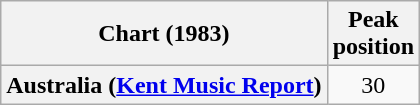<table class="wikitable sortable plainrowheaders" style="text-align:center">
<tr>
<th scope="col">Chart (1983)</th>
<th scope="col">Peak<br>position</th>
</tr>
<tr>
<th scope="row">Australia (<a href='#'>Kent Music Report</a>)</th>
<td>30</td>
</tr>
</table>
